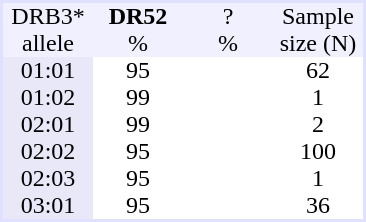<table border="0" cellspacing="0" cellpadding="0" align="center" style="text-align:center; background:#ffffff; margin-right: 1em; border:2px #e0e0ff solid;">
<tr style="background:#f0f0ff">
<td style="width:60px">DRB3*</td>
<td style="width:60px"><strong>DR52</strong></td>
<td style="width:60px">?</td>
<td style="width:60px">Sample</td>
</tr>
<tr style="background:#f0f0ff">
<td>allele</td>
<td>%</td>
<td>%</td>
<td>size (N)</td>
</tr>
<tr>
<td style = "background:#e8e8f8">01:01</td>
<td>95</td>
<td></td>
<td>62</td>
</tr>
<tr>
<td style = "background:#e8e8f8">01:02</td>
<td>99</td>
<td></td>
<td>1</td>
</tr>
<tr>
<td style = "background:#e8e8f8">02:01</td>
<td>99</td>
<td></td>
<td>2</td>
</tr>
<tr>
<td style = "background:#e8e8f8">02:02</td>
<td>95</td>
<td></td>
<td>100</td>
</tr>
<tr>
<td style = "background:#e8e8f8">02:03</td>
<td>95</td>
<td></td>
<td>1</td>
</tr>
<tr>
<td style = "background:#e8e8f8">03:01</td>
<td>95</td>
<td></td>
<td>36</td>
</tr>
<tr>
</tr>
</table>
